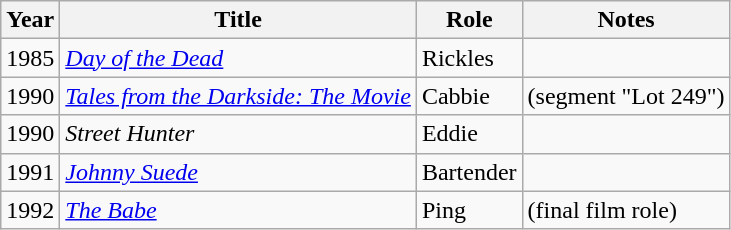<table class="wikitable">
<tr>
<th>Year</th>
<th>Title</th>
<th>Role</th>
<th>Notes</th>
</tr>
<tr>
<td>1985</td>
<td><em><a href='#'>Day of the Dead</a></em></td>
<td>Rickles</td>
<td></td>
</tr>
<tr>
<td>1990</td>
<td><em><a href='#'>Tales from the Darkside: The Movie</a></em></td>
<td>Cabbie</td>
<td>(segment "Lot 249")</td>
</tr>
<tr>
<td>1990</td>
<td><em>Street Hunter</em></td>
<td>Eddie</td>
<td></td>
</tr>
<tr>
<td>1991</td>
<td><em><a href='#'>Johnny Suede</a></em></td>
<td>Bartender</td>
<td></td>
</tr>
<tr>
<td>1992</td>
<td><em><a href='#'>The Babe</a></em></td>
<td>Ping</td>
<td>(final film role)</td>
</tr>
</table>
